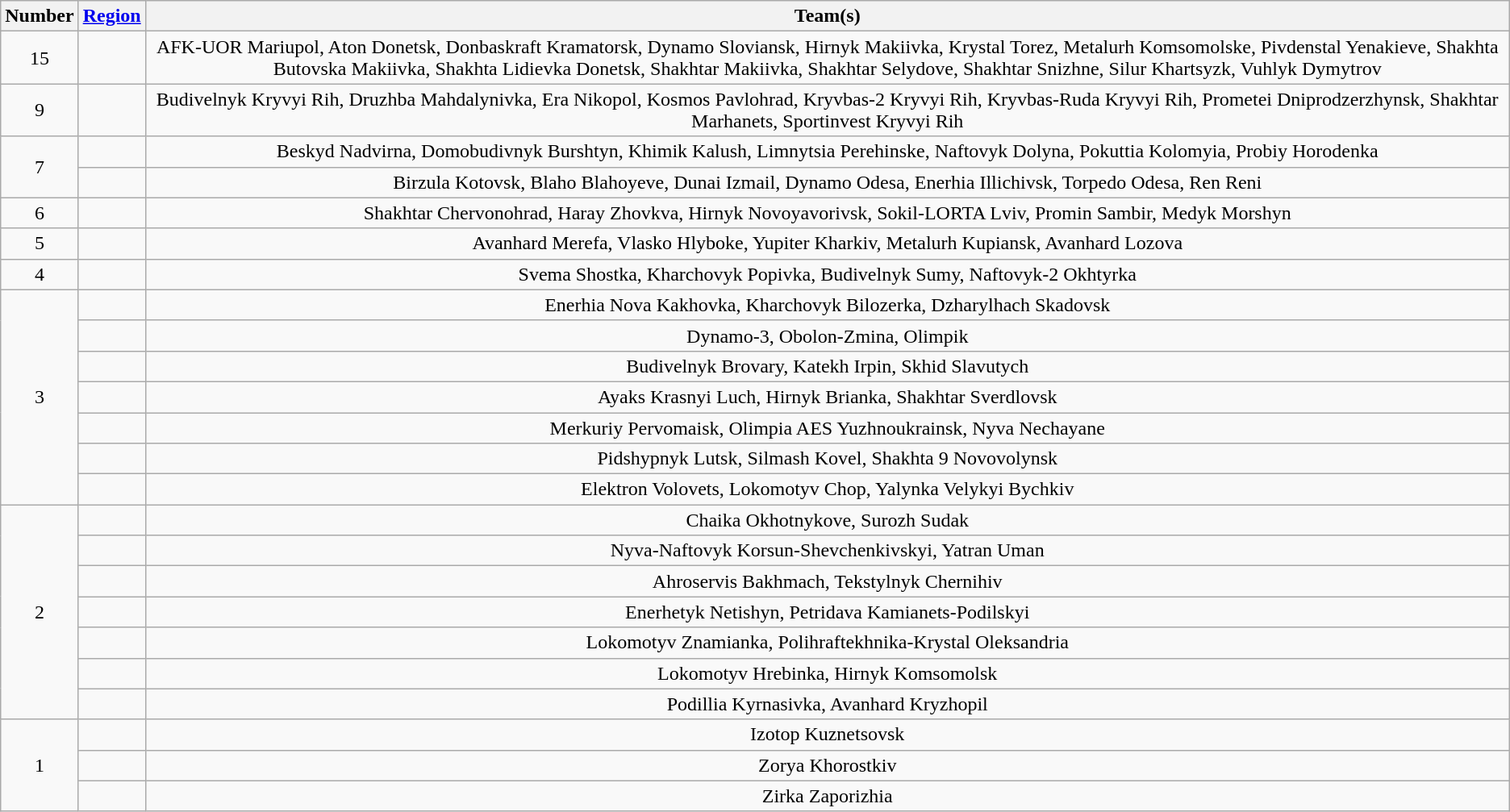<table class="wikitable" style="text-align:center">
<tr>
<th>Number</th>
<th><a href='#'>Region</a></th>
<th>Team(s)</th>
</tr>
<tr>
<td rowspan="1">15</td>
<td align="left"></td>
<td>AFK-UOR Mariupol, Aton Donetsk, Donbaskraft Kramatorsk, Dynamo Sloviansk, Hirnyk Makiivka, Krystal Torez, Metalurh Komsomolske, Pivdenstal Yenakieve, Shakhta Butovska Makiivka, Shakhta Lidievka Donetsk, Shakhtar Makiivka, Shakhtar Selydove, Shakhtar Snizhne, Silur Khartsyzk, Vuhlyk Dymytrov</td>
</tr>
<tr>
<td rowspan="1">9</td>
<td align="left"></td>
<td>Budivelnyk Kryvyi Rih, Druzhba Mahdalynivka, Era Nikopol, Kosmos Pavlohrad, Kryvbas-2 Kryvyi Rih, Kryvbas-Ruda Kryvyi Rih, Prometei Dniprodzerzhynsk, Shakhtar Marhanets, Sportinvest Kryvyi Rih</td>
</tr>
<tr>
<td rowspan="2">7</td>
<td align="left"></td>
<td>Beskyd Nadvirna, Domobudivnyk Burshtyn, Khimik Kalush, Limnytsia Perehinske, Naftovyk Dolyna, Pokuttia Kolomyia, Probiy Horodenka</td>
</tr>
<tr>
<td align="left"></td>
<td>Birzula Kotovsk, Blaho Blahoyeve, Dunai Izmail, Dynamo Odesa, Enerhia Illichivsk, Torpedo Odesa, Ren Reni</td>
</tr>
<tr>
<td rowspan="1">6</td>
<td align="left"></td>
<td>Shakhtar Chervonohrad, Haray Zhovkva, Hirnyk Novoyavorivsk, Sokil-LORTA Lviv, Promin Sambir, Medyk Morshyn</td>
</tr>
<tr>
<td rowspan="1">5</td>
<td align="left"></td>
<td>Avanhard Merefa, Vlasko Hlyboke, Yupiter Kharkiv, Metalurh Kupiansk, Avanhard Lozova</td>
</tr>
<tr>
<td rowspan="1">4</td>
<td align="left"></td>
<td>Svema Shostka, Kharchovyk Popivka, Budivelnyk Sumy, Naftovyk-2 Okhtyrka</td>
</tr>
<tr>
<td rowspan="7">3</td>
<td align="left"></td>
<td>Enerhia Nova Kakhovka, Kharchovyk Bilozerka, Dzharylhach Skadovsk</td>
</tr>
<tr>
<td align="left"></td>
<td>Dynamo-3, Obolon-Zmina, Olimpik</td>
</tr>
<tr>
<td align="left"></td>
<td>Budivelnyk Brovary, Katekh Irpin, Skhid Slavutych</td>
</tr>
<tr>
<td align="left"></td>
<td>Ayaks Krasnyi Luch, Hirnyk Brianka, Shakhtar Sverdlovsk</td>
</tr>
<tr>
<td align="left"></td>
<td>Merkuriy Pervomaisk, Olimpia AES Yuzhnoukrainsk, Nyva Nechayane</td>
</tr>
<tr>
<td align="left"></td>
<td>Pidshypnyk Lutsk, Silmash Kovel, Shakhta 9 Novovolynsk</td>
</tr>
<tr>
<td align="left"></td>
<td>Elektron Volovets, Lokomotyv Chop, Yalynka Velykyi Bychkiv</td>
</tr>
<tr>
<td rowspan="7">2</td>
<td align="left"></td>
<td>Chaika Okhotnykove, Surozh Sudak</td>
</tr>
<tr>
<td align="left"></td>
<td>Nyva-Naftovyk Korsun-Shevchenkivskyi, Yatran Uman</td>
</tr>
<tr>
<td align="left"></td>
<td>Ahroservis Bakhmach, Tekstylnyk Chernihiv</td>
</tr>
<tr>
<td align="left"></td>
<td>Enerhetyk Netishyn, Petridava Kamianets-Podilskyi</td>
</tr>
<tr>
<td align="left"></td>
<td>Lokomotyv Znamianka, Polihraftekhnika-Krystal Oleksandria</td>
</tr>
<tr>
<td align="left"></td>
<td>Lokomotyv Hrebinka, Hirnyk Komsomolsk</td>
</tr>
<tr>
<td align="left"></td>
<td>Podillia Kyrnasivka, Avanhard Kryzhopil</td>
</tr>
<tr>
<td rowspan="26">1</td>
<td align="left"></td>
<td>Izotop Kuznetsovsk</td>
</tr>
<tr>
<td align="left"></td>
<td>Zorya Khorostkiv</td>
</tr>
<tr>
<td align="left"></td>
<td>Zirka Zaporizhia</td>
</tr>
</table>
